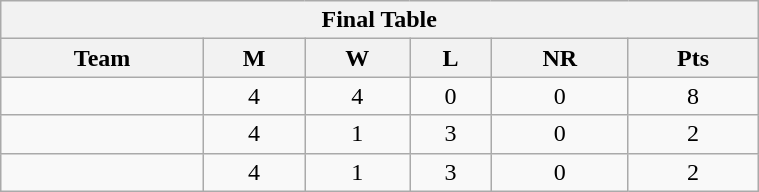<table class="wikitable" style="text-align:left; width:40%">
<tr>
<th colspan="8">Final Table</th>
</tr>
<tr>
<th>Team</th>
<th>M</th>
<th>W</th>
<th>L</th>
<th>NR</th>
<th>Pts</th>
</tr>
<tr style="text-align:center;">
<td align=left></td>
<td>4</td>
<td>4</td>
<td>0</td>
<td>0</td>
<td>8</td>
</tr>
<tr style="text-align:center;">
<td align=left></td>
<td>4</td>
<td>1</td>
<td>3</td>
<td>0</td>
<td>2</td>
</tr>
<tr style="text-align:center;">
<td align=left></td>
<td>4</td>
<td>1</td>
<td>3</td>
<td>0</td>
<td>2</td>
</tr>
</table>
